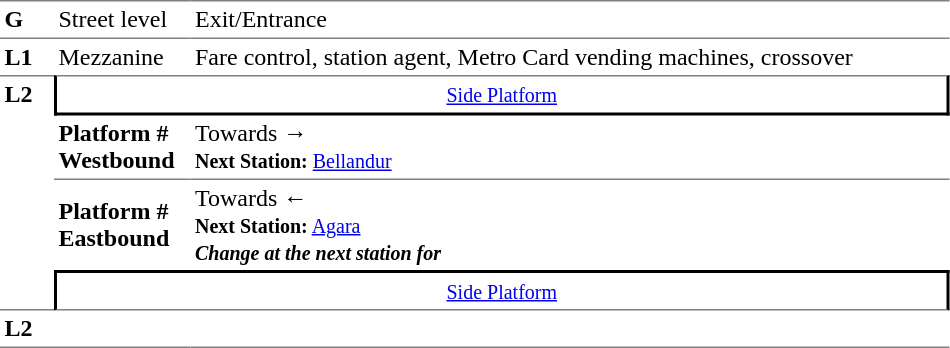<table cellpadding="3" cellspacing="0" border="0">
<tr>
<td valign="top" width="30" style="border-bottom:solid 1px gray;border-top:solid 1px gray;"><strong>G</strong></td>
<td valign="top" width="85" style="border-top:solid 1px gray;border-bottom:solid 1px gray;">Street level</td>
<td valign="top" width="500" style="border-top:solid 1px gray;border-bottom:solid 1px gray;">Exit/Entrance</td>
</tr>
<tr>
<td valign="top"><strong>L1</strong></td>
<td valign="top">Mezzanine</td>
<td valign="top">Fare control, station agent, Metro Card vending machines, crossover</td>
</tr>
<tr>
<td rowspan="4" valign="top" width="30" style="border-top:solid 1px gray;border-bottom:solid 1px gray;"><strong>L2</strong></td>
<td colspan="2" style="border-top:solid 1px gray;border-right:solid 2px black;border-left:solid 2px black;border-bottom:solid 2px black;text-align:center;"><small><a href='#'>Side Platform</a></small></td>
</tr>
<tr>
<td width="85" style="border-bottom:solid 1px gray;"><span><strong>Platform #</strong><br><strong>Westbound</strong></span></td>
<td width="500" style="border-bottom:solid 1px gray;">Towards → <br><small><strong>Next Station:</strong> <a href='#'>Bellandur</a></small></td>
</tr>
<tr>
<td><span><strong>Platform #</strong><br><strong>Eastbound</strong></span></td>
<td>Towards ← <br><small><strong>Next Station:</strong> <a href='#'>Agara</a><br><strong><em>Change at the next station for </em></strong></small></td>
</tr>
<tr>
<td colspan="2" align="center" style="border-top:solid 2px black;border-right:solid 2px black;border-left:solid 2px black;border-bottom:solid 1px gray;"><small><a href='#'>Side Platform</a></small></td>
</tr>
<tr>
<td rowspan="2" valign="top" width="30" style="border-bottom:solid 1px gray;"><strong>L2</strong></td>
<td width="85" style="border-bottom:solid 1px gray;"></td>
<td width="500" style="border-bottom:solid 1px gray;"></td>
</tr>
<tr>
</tr>
</table>
